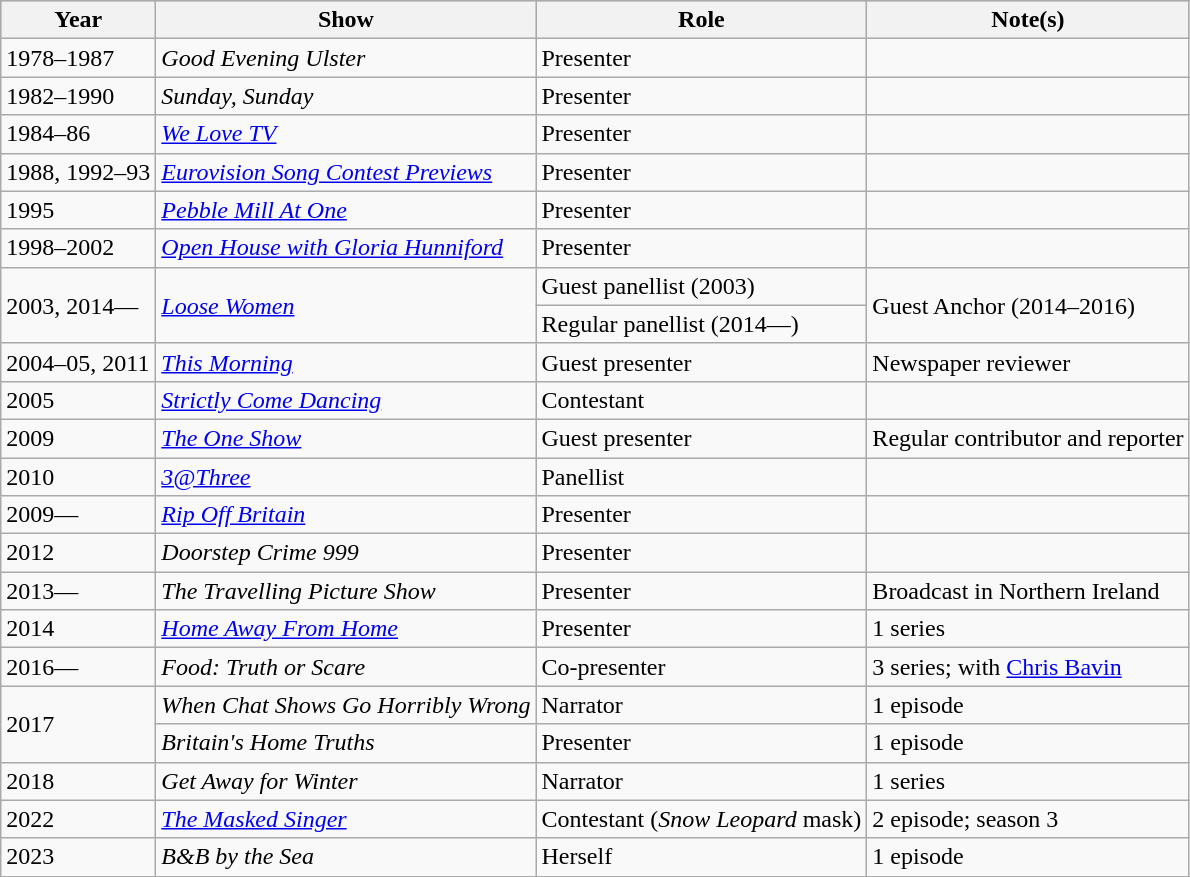<table class="wikitable">
<tr style="background:#b0c4de; text-align:center;">
<th>Year</th>
<th>Show</th>
<th>Role</th>
<th>Note(s)</th>
</tr>
<tr>
<td>1978–1987</td>
<td><em>Good Evening Ulster</em></td>
<td>Presenter</td>
<td></td>
</tr>
<tr>
<td>1982–1990</td>
<td><em>Sunday, Sunday</em></td>
<td>Presenter</td>
<td></td>
</tr>
<tr>
<td>1984–86</td>
<td><em><a href='#'>We Love TV</a></em></td>
<td>Presenter</td>
<td></td>
</tr>
<tr>
<td>1988, 1992–93</td>
<td><em><a href='#'>Eurovision Song Contest Previews</a></em></td>
<td>Presenter</td>
<td></td>
</tr>
<tr>
<td>1995</td>
<td><em><a href='#'>Pebble Mill At One</a></em></td>
<td>Presenter</td>
<td></td>
</tr>
<tr>
<td>1998–2002</td>
<td><em><a href='#'>Open House with Gloria Hunniford</a></em></td>
<td>Presenter</td>
<td></td>
</tr>
<tr>
<td rowspan=2>2003, 2014—</td>
<td rowspan=2><em><a href='#'>Loose Women</a></em></td>
<td>Guest panellist (2003)</td>
<td rowspan=2>Guest Anchor (2014–2016)</td>
</tr>
<tr>
<td>Regular panellist (2014—)</td>
</tr>
<tr>
<td>2004–05, 2011</td>
<td><em><a href='#'>This Morning</a></em></td>
<td>Guest presenter</td>
<td>Newspaper reviewer</td>
</tr>
<tr>
<td>2005</td>
<td><em><a href='#'>Strictly Come Dancing</a></em></td>
<td>Contestant</td>
<td></td>
</tr>
<tr>
<td>2009</td>
<td><em><a href='#'>The One Show</a></em></td>
<td>Guest presenter</td>
<td>Regular contributor and reporter</td>
</tr>
<tr>
<td>2010</td>
<td><em><a href='#'>3@Three</a></em></td>
<td>Panellist</td>
<td></td>
</tr>
<tr>
<td>2009—</td>
<td><em><a href='#'>Rip Off Britain</a></em></td>
<td>Presenter</td>
<td></td>
</tr>
<tr>
<td>2012</td>
<td><em>Doorstep Crime 999</em></td>
<td>Presenter</td>
<td></td>
</tr>
<tr>
<td>2013—</td>
<td><em>The Travelling Picture Show</em></td>
<td>Presenter</td>
<td>Broadcast in Northern Ireland</td>
</tr>
<tr>
<td>2014</td>
<td><em><a href='#'>Home Away From Home</a></em></td>
<td>Presenter</td>
<td>1 series</td>
</tr>
<tr>
<td>2016—</td>
<td><em>Food: Truth or Scare</em></td>
<td>Co-presenter</td>
<td>3 series; with <a href='#'>Chris Bavin</a></td>
</tr>
<tr>
<td rowspan=2>2017</td>
<td><em>When Chat Shows Go Horribly Wrong</em></td>
<td>Narrator</td>
<td>1 episode</td>
</tr>
<tr>
<td><em>Britain's Home Truths</em></td>
<td>Presenter</td>
<td>1 episode</td>
</tr>
<tr>
<td>2018</td>
<td><em>Get Away for Winter</em></td>
<td>Narrator</td>
<td>1 series</td>
</tr>
<tr>
<td>2022</td>
<td><em><a href='#'>The Masked Singer</a></em></td>
<td>Contestant (<em>Snow Leopard</em> mask)</td>
<td>2 episode; season 3</td>
</tr>
<tr>
<td>2023</td>
<td><em>B&B by the Sea</em></td>
<td>Herself</td>
<td>1 episode</td>
</tr>
<tr>
</tr>
</table>
